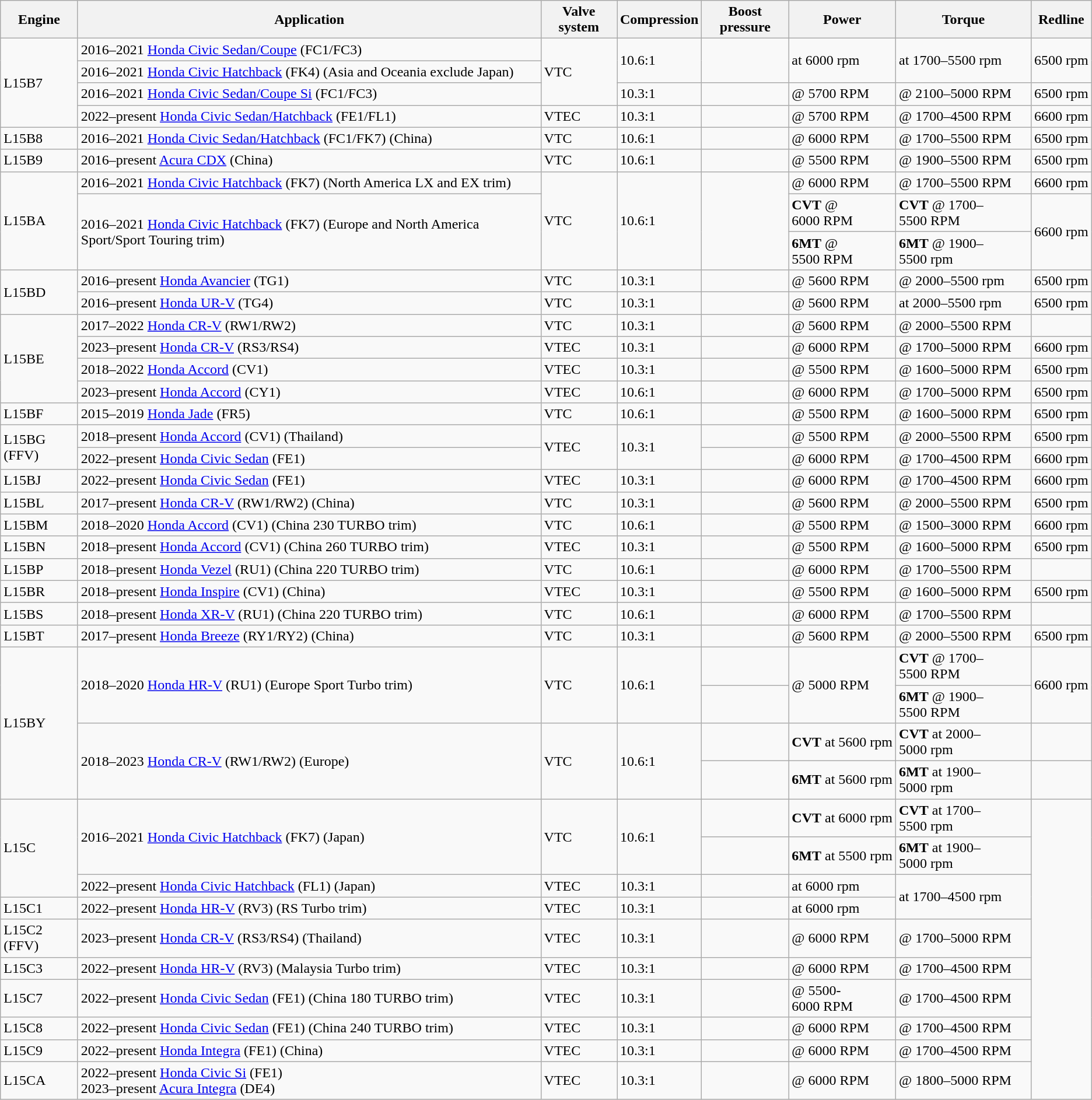<table class="wikitable">
<tr>
<th>Engine</th>
<th>Application</th>
<th>Valve system</th>
<th>Compression</th>
<th>Boost pressure</th>
<th>Power</th>
<th>Torque</th>
<th>Redline</th>
</tr>
<tr>
<td rowspan="4">L15B7</td>
<td>2016–2021 <a href='#'>Honda Civic Sedan/Coupe</a> (FC1/FC3)</td>
<td rowspan="3">VTC</td>
<td rowspan="2">10.6:1</td>
<td rowspan="2"></td>
<td rowspan="2"> at 6000 rpm</td>
<td rowspan="2"> at 1700–5500 rpm</td>
<td rowspan="2">6500 rpm</td>
</tr>
<tr>
<td>2016–2021 <a href='#'>Honda Civic Hatchback</a> (FK4) (Asia and Oceania exclude Japan)</td>
</tr>
<tr>
<td>2016–2021 <a href='#'>Honda Civic Sedan/Coupe Si</a> (FC1/FC3)</td>
<td>10.3:1</td>
<td></td>
<td> @ 5700 RPM</td>
<td> @ 2100–5000 RPM</td>
<td>6500 rpm</td>
</tr>
<tr>
<td>2022–present <a href='#'>Honda Civic Sedan/Hatchback</a> (FE1/FL1)</td>
<td>VTEC</td>
<td>10.3:1</td>
<td></td>
<td> @ 5700 RPM</td>
<td> @ 1700–4500 RPM</td>
<td>6600 rpm</td>
</tr>
<tr>
<td>L15B8</td>
<td>2016–2021 <a href='#'>Honda Civic Sedan/Hatchback</a> (FC1/FK7) (China)</td>
<td>VTC</td>
<td>10.6:1</td>
<td></td>
<td> @ 6000 RPM</td>
<td> @ 1700–5500 RPM</td>
<td>6500 rpm</td>
</tr>
<tr>
<td>L15B9</td>
<td>2016–present <a href='#'>Acura CDX</a> (China)</td>
<td>VTC</td>
<td>10.6:1</td>
<td></td>
<td> @ 5500 RPM</td>
<td> @ 1900–5500 RPM</td>
<td>6500 rpm</td>
</tr>
<tr>
<td rowspan="3">L15BA</td>
<td>2016–2021 <a href='#'>Honda Civic Hatchback</a> (FK7) (North America LX and EX trim)</td>
<td rowspan="3">VTC</td>
<td rowspan="3">10.6:1</td>
<td rowspan="3"></td>
<td> @ 6000 RPM</td>
<td> @ 1700–5500 RPM</td>
<td>6600 rpm</td>
</tr>
<tr>
<td rowspan="2">2016–2021 <a href='#'>Honda Civic Hatchback</a> (FK7) (Europe and North America Sport/Sport Touring trim)</td>
<td><strong>CVT</strong>  @ 6000 RPM</td>
<td><strong>CVT</strong>  @ 1700–5500 RPM</td>
<td rowspan="2">6600 rpm</td>
</tr>
<tr>
<td><strong>6MT</strong>  @ 5500 RPM</td>
<td><strong>6MT</strong>  @ 1900–5500 rpm</td>
</tr>
<tr>
<td rowspan="2">L15BD</td>
<td>2016–present <a href='#'>Honda Avancier</a> (TG1)</td>
<td>VTC</td>
<td>10.3:1</td>
<td></td>
<td> @ 5600 RPM</td>
<td> @ 2000–5500 rpm</td>
<td>6500 rpm</td>
</tr>
<tr>
<td>2016–present <a href='#'>Honda UR-V</a> (TG4)</td>
<td>VTC</td>
<td>10.3:1</td>
<td></td>
<td> @ 5600 RPM</td>
<td> at 2000–5500 rpm</td>
<td>6500 rpm</td>
</tr>
<tr>
<td rowspan="4">L15BE</td>
<td>2017–2022 <a href='#'>Honda CR-V</a> (RW1/RW2)</td>
<td>VTC</td>
<td>10.3:1</td>
<td></td>
<td> @ 5600 RPM</td>
<td> @ 2000–5500 RPM</td>
<td></td>
</tr>
<tr>
<td>2023–present <a href='#'>Honda CR-V</a> (RS3/RS4)</td>
<td>VTEC</td>
<td>10.3:1</td>
<td></td>
<td> @ 6000 RPM</td>
<td> @ 1700–5000 RPM</td>
<td>6600 rpm</td>
</tr>
<tr>
<td>2018–2022 <a href='#'>Honda Accord</a> (CV1)</td>
<td>VTEC</td>
<td>10.3:1</td>
<td></td>
<td> @ 5500 RPM</td>
<td> @ 1600–5000 RPM</td>
<td>6500 rpm</td>
</tr>
<tr>
<td>2023–present <a href='#'>Honda Accord</a> (CY1)</td>
<td>VTEC</td>
<td>10.6:1</td>
<td></td>
<td> @ 6000 RPM</td>
<td> @ 1700–5000 RPM</td>
<td>6500 rpm</td>
</tr>
<tr>
<td>L15BF</td>
<td>2015–2019 <a href='#'>Honda Jade</a> (FR5)</td>
<td>VTC</td>
<td>10.6:1</td>
<td></td>
<td> @ 5500 RPM</td>
<td> @ 1600–5000 RPM</td>
<td>6500 rpm</td>
</tr>
<tr>
<td rowspan="2">L15BG<br>(FFV)</td>
<td>2018–present <a href='#'>Honda Accord</a> (CV1) (Thailand)</td>
<td rowspan="2">VTEC</td>
<td rowspan="2">10.3:1</td>
<td></td>
<td> @ 5500 RPM</td>
<td> @ 2000–5500 RPM</td>
<td>6500 rpm</td>
</tr>
<tr>
<td>2022–present <a href='#'>Honda Civic Sedan</a> (FE1)</td>
<td></td>
<td> @ 6000 RPM</td>
<td> @ 1700–4500 RPM</td>
<td>6600 rpm</td>
</tr>
<tr>
<td rowspan="1">L15BJ</td>
<td>2022–present <a href='#'>Honda Civic Sedan</a> (FE1)</td>
<td rowspan="1">VTEC</td>
<td rowspan="1">10.3:1</td>
<td></td>
<td> @ 6000 RPM</td>
<td> @ 1700–4500 RPM</td>
<td>6600 rpm</td>
</tr>
<tr>
<td>L15BL</td>
<td>2017–present <a href='#'>Honda CR-V</a> (RW1/RW2) (China)</td>
<td>VTC</td>
<td>10.3:1</td>
<td></td>
<td> @ 5600 RPM</td>
<td> @ 2000–5500 RPM</td>
<td>6500 rpm</td>
</tr>
<tr>
<td>L15BM</td>
<td>2018–2020 <a href='#'>Honda Accord</a> (CV1) (China 230 TURBO trim)</td>
<td>VTC</td>
<td>10.6:1</td>
<td></td>
<td> @ 5500 RPM</td>
<td> @ 1500–3000 RPM</td>
<td>6600 rpm</td>
</tr>
<tr>
<td>L15BN</td>
<td>2018–present <a href='#'>Honda Accord</a> (CV1) (China 260 TURBO trim)</td>
<td>VTEC</td>
<td>10.3:1</td>
<td></td>
<td> @ 5500 RPM</td>
<td> @ 1600–5000 RPM</td>
<td>6500 rpm</td>
</tr>
<tr>
<td>L15BP</td>
<td>2018–present <a href='#'>Honda Vezel</a> (RU1) (China 220 TURBO trim)</td>
<td>VTC</td>
<td>10.6:1</td>
<td></td>
<td> @ 6000 RPM</td>
<td> @ 1700–5500 RPM</td>
<td></td>
</tr>
<tr>
<td>L15BR</td>
<td>2018–present <a href='#'>Honda Inspire</a> (CV1) (China)</td>
<td>VTEC</td>
<td>10.3:1</td>
<td></td>
<td> @ 5500 RPM</td>
<td> @ 1600–5000 RPM</td>
<td>6500 rpm</td>
</tr>
<tr>
<td>L15BS</td>
<td>2018–present <a href='#'>Honda XR-V</a> (RU1) (China 220 TURBO trim)</td>
<td>VTC</td>
<td>10.6:1</td>
<td></td>
<td> @ 6000 RPM</td>
<td> @ 1700–5500 RPM</td>
<td></td>
</tr>
<tr>
<td>L15BT</td>
<td>2017–present <a href='#'>Honda Breeze</a> (RY1/RY2) (China)</td>
<td>VTC</td>
<td>10.3:1</td>
<td></td>
<td> @ 5600 RPM</td>
<td> @ 2000–5500 RPM</td>
<td>6500 rpm</td>
</tr>
<tr>
<td rowspan="4">L15BY</td>
<td rowspan="2">2018–2020 <a href='#'>Honda HR-V</a> (RU1) (Europe Sport Turbo trim)</td>
<td rowspan="2">VTC</td>
<td rowspan="2">10.6:1</td>
<td></td>
<td rowspan="2"> @ 5000 RPM</td>
<td><strong>CVT</strong>  @ 1700–5500 RPM</td>
<td rowspan="2">6600 rpm</td>
</tr>
<tr>
<td></td>
<td><strong>6MT</strong>  @ 1900–5500 RPM</td>
</tr>
<tr>
<td rowspan="2">2018–2023 <a href='#'>Honda CR-V</a> (RW1/RW2) (Europe)</td>
<td rowspan="2">VTC</td>
<td rowspan="2">10.6:1</td>
<td></td>
<td><strong>CVT</strong>  at 5600 rpm</td>
<td><strong>CVT</strong>  at 2000–5000 rpm</td>
<td></td>
</tr>
<tr>
<td></td>
<td><strong>6MT</strong>  at 5600 rpm</td>
<td><strong>6MT</strong>  at 1900–5000 rpm</td>
<td></td>
</tr>
<tr>
<td rowspan="3">L15C</td>
<td rowspan="2">2016–2021 <a href='#'>Honda Civic Hatchback</a> (FK7) (Japan)</td>
<td rowspan="2">VTC</td>
<td rowspan="2">10.6:1</td>
<td></td>
<td><strong>CVT</strong>  at 6000 rpm</td>
<td><strong>CVT</strong>  at 1700–5500 rpm</td>
</tr>
<tr>
<td></td>
<td><strong>6MT</strong>  at 5500 rpm</td>
<td><strong>6MT</strong>  at 1900–5000 rpm</td>
</tr>
<tr>
<td>2022–present <a href='#'>Honda Civic Hatchback</a> (FL1) (Japan)</td>
<td>VTEC</td>
<td>10.3:1</td>
<td></td>
<td> at 6000 rpm</td>
<td rowspan="2"> at 1700–4500 rpm</td>
</tr>
<tr>
<td>L15C1</td>
<td>2022–present <a href='#'>Honda HR-V</a> (RV3) (RS Turbo trim)</td>
<td>VTEC</td>
<td>10.3:1</td>
<td></td>
<td> at 6000 rpm</td>
</tr>
<tr>
<td>L15C2 (FFV)</td>
<td>2023–present <a href='#'>Honda CR-V</a> (RS3/RS4) (Thailand)</td>
<td>VTEC</td>
<td>10.3:1</td>
<td></td>
<td> @ 6000 RPM</td>
<td> @ 1700–5000 RPM</td>
</tr>
<tr>
<td>L15C3</td>
<td>2022–present <a href='#'>Honda HR-V</a> (RV3) (Malaysia Turbo trim)</td>
<td>VTEC</td>
<td>10.3:1</td>
<td></td>
<td> @ 6000 RPM</td>
<td> @ 1700–4500 RPM</td>
</tr>
<tr>
<td>L15C7</td>
<td>2022–present <a href='#'>Honda Civic Sedan</a> (FE1) (China 180 TURBO trim)</td>
<td>VTEC</td>
<td>10.3:1</td>
<td></td>
<td> @ 5500-6000 RPM</td>
<td> @ 1700–4500 RPM</td>
</tr>
<tr>
<td>L15C8</td>
<td>2022–present <a href='#'>Honda Civic Sedan</a> (FE1) (China 240 TURBO trim)</td>
<td>VTEC</td>
<td>10.3:1</td>
<td></td>
<td> @ 6000 RPM</td>
<td> @ 1700–4500 RPM</td>
</tr>
<tr>
<td>L15C9</td>
<td>2022–present <a href='#'>Honda Integra</a> (FE1) (China)</td>
<td>VTEC</td>
<td>10.3:1</td>
<td></td>
<td> @ 6000 RPM</td>
<td> @ 1700–4500 RPM</td>
</tr>
<tr>
<td>L15CA</td>
<td>2022–present <a href='#'>Honda Civic Si</a> (FE1)<br>2023–present <a href='#'>Acura Integra</a> (DE4)</td>
<td>VTEC</td>
<td>10.3:1</td>
<td></td>
<td> @ 6000 RPM</td>
<td> @ 1800–5000 RPM</td>
</tr>
</table>
